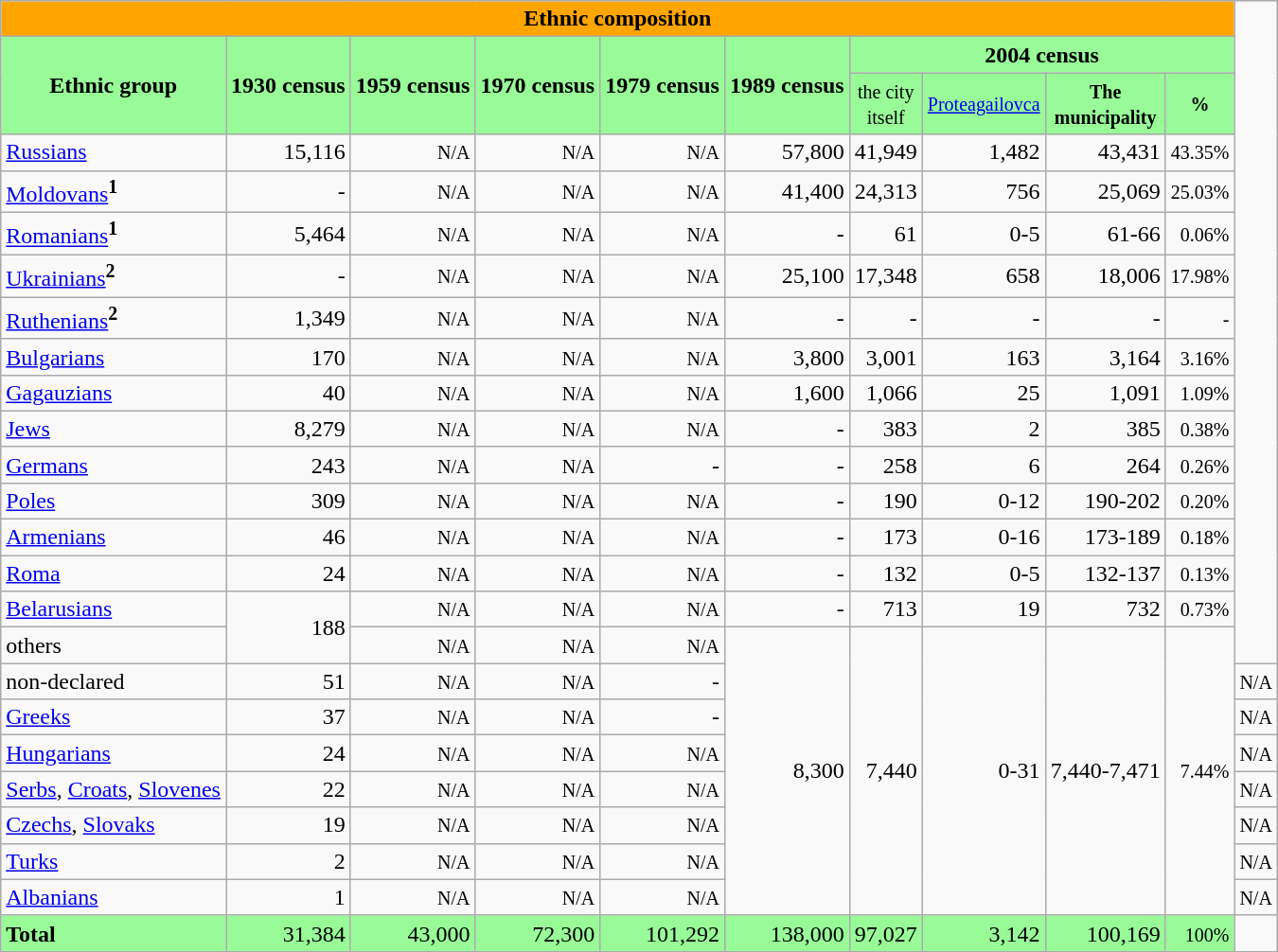<table class="wikitable">
<tr ---->
<td colspan="10" align="center" bgcolor="#FFA500"><strong>Ethnic composition</strong></td>
</tr>
<tr ---->
<td rowspan="2" align="center" bgcolor="#98FB98"><strong>Ethnic group</strong></td>
<td rowspan="2" align="center" bgcolor="#98FB98"><strong>1930 census</strong></td>
<td rowspan="2" align="center" bgcolor="#98FB98"><strong>1959 census</strong></td>
<td rowspan="2" align="center" bgcolor="#98FB98"><strong>1970 census</strong></td>
<td rowspan="2" align="center" bgcolor="#98FB98"><strong>1979 census</strong></td>
<td rowspan="2" align="center" bgcolor="#98FB98"><strong>1989 census</strong></td>
<td colspan="4" align="center" bgcolor="#98FB98"><strong>2004 census</strong></td>
</tr>
<tr ---->
<td align="center" bgcolor="#98FB98"><small>the city<br> itself</small></td>
<td align="center" bgcolor="#98FB98"><small><a href='#'>Proteagailovca</a></small></td>
<td align="center" bgcolor="#98FB98"><small><strong>The<br> municipality</strong></small></td>
<td align=center bgcolor="#98FB98"><small><strong>%</strong></small></td>
</tr>
<tr ---->
<td align=left><a href='#'>Russians</a></td>
<td align=right>15,116</td>
<td align=right><small>N/A</small></td>
<td align=right><small>N/A</small></td>
<td align=right><small>N/A</small></td>
<td align=right>57,800</td>
<td align=right>41,949</td>
<td align=right>1,482</td>
<td align=right>43,431</td>
<td align=right><small>43.35%</small></td>
</tr>
<tr ---->
<td align=left><a href='#'>Moldovans</a><sup><strong>1</strong></sup></td>
<td align=right>-</td>
<td align=right><small>N/A</small></td>
<td align=right><small>N/A</small></td>
<td align=right><small>N/A</small></td>
<td align=right>41,400</td>
<td align=right>24,313</td>
<td align=right>756</td>
<td align=right>25,069</td>
<td align=right><small>25.03%</small></td>
</tr>
<tr ---->
<td align=left><a href='#'>Romanians</a><sup><strong>1</strong></sup></td>
<td align=right>5,464</td>
<td align=right><small>N/A</small></td>
<td align=right><small>N/A</small></td>
<td align=right><small>N/A</small></td>
<td align=right>-</td>
<td align=right>61</td>
<td align=right>0-5</td>
<td align=right>61-66</td>
<td align=right><small>0.06%</small></td>
</tr>
<tr ---->
<td align=left><a href='#'>Ukrainians</a><sup><strong>2</strong></sup></td>
<td align=right>-</td>
<td align=right><small>N/A</small></td>
<td align=right><small>N/A</small></td>
<td align=right><small>N/A</small></td>
<td align=right>25,100</td>
<td align=right>17,348</td>
<td align=right>658</td>
<td align=right>18,006</td>
<td align=right><small>17.98%</small></td>
</tr>
<tr ---->
<td align=left><a href='#'>Ruthenians</a><sup><strong>2</strong></sup></td>
<td align=right>1,349</td>
<td align=right><small>N/A</small></td>
<td align=right><small>N/A</small></td>
<td align=right><small>N/A</small></td>
<td align=right>-</td>
<td align=right>-</td>
<td align=right>-</td>
<td align=right>-</td>
<td align=right><small>-</small></td>
</tr>
<tr ---->
<td align=left><a href='#'>Bulgarians</a></td>
<td align=right>170</td>
<td align=right><small>N/A</small></td>
<td align=right><small>N/A</small></td>
<td align=right><small>N/A</small></td>
<td align=right>3,800</td>
<td align=right>3,001</td>
<td align=right>163</td>
<td align=right>3,164</td>
<td align=right><small>3.16%</small></td>
</tr>
<tr ---->
<td align=left><a href='#'>Gagauzians</a></td>
<td align=right>40</td>
<td align=right><small>N/A</small></td>
<td align=right><small>N/A</small></td>
<td align=right><small>N/A</small></td>
<td align=right>1,600</td>
<td align=right>1,066</td>
<td align=right>25</td>
<td align=right>1,091</td>
<td align=right><small>1.09%</small></td>
</tr>
<tr ---->
<td align=left><a href='#'>Jews</a></td>
<td align=right>8,279</td>
<td align=right><small>N/A</small></td>
<td align=right><small>N/A</small></td>
<td align=right><small>N/A</small></td>
<td align=right>-</td>
<td align=right>383</td>
<td align=right>2</td>
<td align=right>385</td>
<td align=right><small>0.38%</small></td>
</tr>
<tr ---->
<td align=left><a href='#'>Germans</a></td>
<td align=right>243</td>
<td align=right><small>N/A</small></td>
<td align=right><small>N/A</small></td>
<td align=right>-</td>
<td align=right>-</td>
<td align=right>258</td>
<td align=right>6</td>
<td align=right>264</td>
<td align=right><small>0.26%</small></td>
</tr>
<tr ---->
<td align=left><a href='#'>Poles</a></td>
<td align=right>309</td>
<td align=right><small>N/A</small></td>
<td align=right><small>N/A</small></td>
<td align=right><small>N/A</small></td>
<td align=right>-</td>
<td align=right>190</td>
<td align=right>0-12</td>
<td align=right>190-202</td>
<td align=right><small>0.20%</small></td>
</tr>
<tr ---->
<td align=left><a href='#'>Armenians</a></td>
<td align=right>46</td>
<td align=right><small>N/A</small></td>
<td align=right><small>N/A</small></td>
<td align=right><small>N/A</small></td>
<td align=right>-</td>
<td align=right>173</td>
<td align=right>0-16</td>
<td align=right>173-189</td>
<td align=right><small>0.18%</small></td>
</tr>
<tr ---->
<td align=left><a href='#'>Roma</a></td>
<td align="right">24</td>
<td align=right><small>N/A</small></td>
<td align=right><small>N/A</small></td>
<td align=right><small>N/A</small></td>
<td align=right>-</td>
<td align=right>132</td>
<td align=right>0-5</td>
<td align=right>132-137</td>
<td align=right><small>0.13%</small></td>
</tr>
<tr ---->
<td align=left><a href='#'>Belarusians</a></td>
<td align=right rowspan="2">188</td>
<td align=right><small>N/A</small></td>
<td align=right><small>N/A</small></td>
<td align=right><small>N/A</small></td>
<td align=right>-</td>
<td align=right>713</td>
<td align=right>19</td>
<td align=right>732</td>
<td align=right><small>0.73%</small></td>
</tr>
<tr ---->
<td align=left>others</td>
<td align=right><small>N/A</small></td>
<td align=right><small>N/A</small></td>
<td align=right><small>N/A</small></td>
<td rowspan="8" align=right>8,300</td>
<td rowspan="8" align=right>7,440</td>
<td rowspan="8" align=right>0-31</td>
<td rowspan="8" align=right>7,440-7,471</td>
<td rowspan="8" align=right><small>7.44%</small></td>
</tr>
<tr ---->
<td align=left>non-declared</td>
<td align=right>51</td>
<td align=right><small>N/A</small></td>
<td align=right><small>N/A</small></td>
<td align=right>-</td>
<td align=right><small>N/A</small></td>
</tr>
<tr ---->
<td align=left><a href='#'>Greeks</a></td>
<td align=right>37</td>
<td align=right><small>N/A</small></td>
<td align=right><small>N/A</small></td>
<td align=right>-</td>
<td align=right><small>N/A</small></td>
</tr>
<tr ---->
<td align=left><a href='#'>Hungarians</a></td>
<td align=right>24</td>
<td align=right><small>N/A</small></td>
<td align=right><small>N/A</small></td>
<td align=right><small>N/A</small></td>
<td align=right><small>N/A</small></td>
</tr>
<tr ---->
<td align=left><a href='#'>Serbs</a>, <a href='#'>Croats</a>, <a href='#'>Slovenes</a></td>
<td align=right>22</td>
<td align=right><small>N/A</small></td>
<td align=right><small>N/A</small></td>
<td align=right><small>N/A</small></td>
<td align=right><small>N/A</small></td>
</tr>
<tr ---->
<td align=left><a href='#'>Czechs</a>, <a href='#'>Slovaks</a></td>
<td align=right>19</td>
<td align=right><small>N/A</small></td>
<td align=right><small>N/A</small></td>
<td align=right><small>N/A</small></td>
<td align=right><small>N/A</small></td>
</tr>
<tr ---->
<td align=left><a href='#'>Turks</a></td>
<td align=right>2</td>
<td align=right><small>N/A</small></td>
<td align=right><small>N/A</small></td>
<td align=right><small>N/A</small></td>
<td align=right><small>N/A</small></td>
</tr>
<tr ---->
<td align=left><a href='#'>Albanians</a></td>
<td align=right>1</td>
<td align=right><small>N/A</small></td>
<td align=right><small>N/A</small></td>
<td align=right><small>N/A</small></td>
<td align=right><small>N/A</small></td>
</tr>
<tr ---->
<td align=left bgcolor="#98FB98"><strong>Total</strong></td>
<td align=right bgcolor="#98FB98">31,384</td>
<td align=right bgcolor="#98FB98">43,000</td>
<td align=right bgcolor="#98FB98">72,300</td>
<td align=right bgcolor="#98FB98">101,292</td>
<td align=right bgcolor="#98FB98">138,000</td>
<td align=right bgcolor="#98FB98">97,027</td>
<td align=right bgcolor="#98FB98">3,142</td>
<td align=right bgcolor="#98FB98">100,169</td>
<td align=right bgcolor="#98FB98"><small>100%</small></td>
</tr>
<tr ---->
</tr>
</table>
